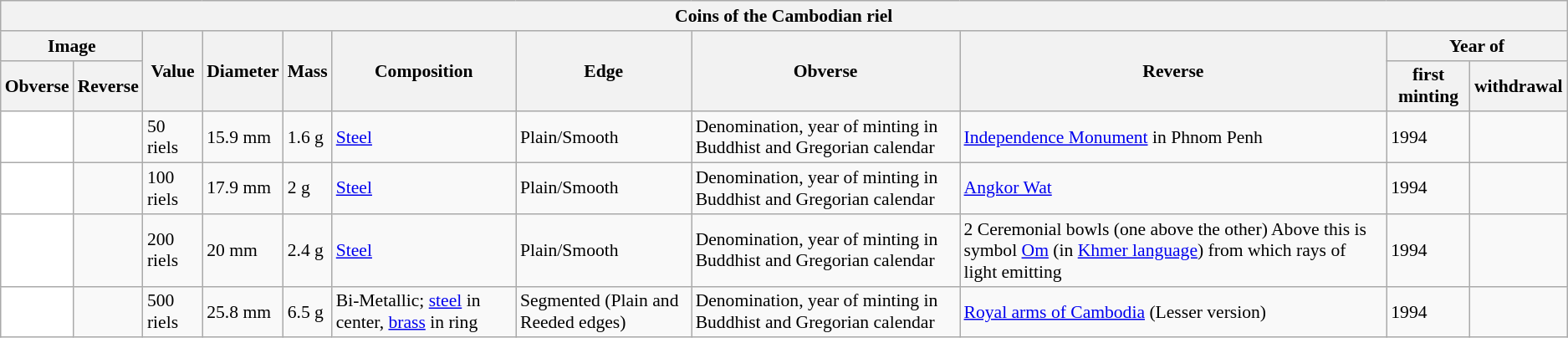<table class="wikitable" style="font-size: 90%">
<tr>
<th colspan="11"><strong>Coins of the Cambodian riel</strong></th>
</tr>
<tr>
<th colspan="2">Image</th>
<th rowspan="2">Value</th>
<th rowspan="2">Diameter</th>
<th rowspan="2">Mass</th>
<th rowspan="2">Composition</th>
<th rowspan="2">Edge</th>
<th rowspan="2">Obverse</th>
<th rowspan="2">Reverse</th>
<th colspan="2">Year of</th>
</tr>
<tr>
<th>Obverse</th>
<th>Reverse</th>
<th>first minting</th>
<th>withdrawal</th>
</tr>
<tr>
<td style="text-align:center; background:#fff;"></td>
<td></td>
<td>50 riels</td>
<td>15.9 mm</td>
<td>1.6 g</td>
<td><a href='#'>Steel</a></td>
<td>Plain/Smooth</td>
<td>Denomination, year of minting in Buddhist and Gregorian calendar</td>
<td><a href='#'>Independence Monument</a> in Phnom Penh</td>
<td>1994</td>
<td></td>
</tr>
<tr>
<td style="text-align:center; background:#fff;"></td>
<td></td>
<td>100 riels</td>
<td>17.9 mm</td>
<td>2 g</td>
<td><a href='#'>Steel</a></td>
<td>Plain/Smooth</td>
<td>Denomination, year of minting in Buddhist and Gregorian calendar</td>
<td><a href='#'>Angkor Wat</a></td>
<td>1994</td>
<td></td>
</tr>
<tr>
<td style="text-align:center; background:#fff;"></td>
<td></td>
<td>200 riels</td>
<td>20 mm</td>
<td>2.4 g</td>
<td><a href='#'>Steel</a></td>
<td>Plain/Smooth</td>
<td>Denomination, year of minting in Buddhist and Gregorian calendar</td>
<td>2 Ceremonial bowls (one above the other) Above this is symbol <a href='#'>Om</a> (in <a href='#'>Khmer language</a>) from which rays of light emitting</td>
<td>1994</td>
<td></td>
</tr>
<tr>
<td style="text-align:center; background:#fff;"></td>
<td></td>
<td>500 riels</td>
<td>25.8 mm</td>
<td>6.5 g</td>
<td>Bi-Metallic; <a href='#'>steel</a> in center, <a href='#'>brass</a> in ring</td>
<td>Segmented (Plain and Reeded edges)</td>
<td>Denomination, year of minting in Buddhist and Gregorian calendar</td>
<td><a href='#'>Royal arms of Cambodia</a> (Lesser version)</td>
<td>1994</td>
<td></td>
</tr>
</table>
